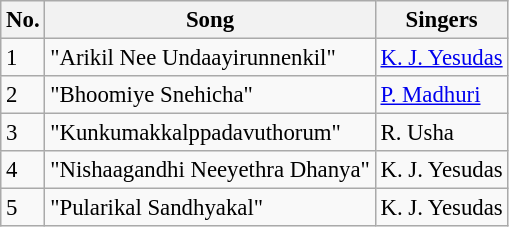<table class="wikitable" style="font-size:95%;">
<tr>
<th>No.</th>
<th>Song</th>
<th>Singers</th>
</tr>
<tr>
<td>1</td>
<td>"Arikil Nee Undaayirunnenkil"</td>
<td><a href='#'>K. J. Yesudas</a></td>
</tr>
<tr>
<td>2</td>
<td>"Bhoomiye Snehicha"</td>
<td><a href='#'>P. Madhuri</a></td>
</tr>
<tr>
<td>3</td>
<td>"Kunkumakkalppadavuthorum"</td>
<td>R. Usha</td>
</tr>
<tr>
<td>4</td>
<td>"Nishaagandhi Neeyethra Dhanya"</td>
<td>K. J. Yesudas</td>
</tr>
<tr>
<td>5</td>
<td>"Pularikal Sandhyakal"</td>
<td>K. J. Yesudas</td>
</tr>
</table>
